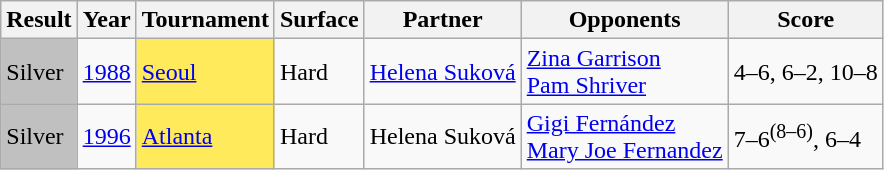<table class="wikitable sortable" style="font-size:100%">
<tr>
<th>Result</th>
<th>Year</th>
<th>Tournament</th>
<th>Surface</th>
<th>Partner</th>
<th>Opponents</th>
<th class=unsortable>Score</th>
</tr>
<tr>
<td bgcolor=silver>Silver</td>
<td><a href='#'>1988</a></td>
<td style="background:#ffea5c;"><a href='#'>Seoul</a></td>
<td>Hard</td>
<td> <a href='#'>Helena Suková</a></td>
<td> <a href='#'>Zina Garrison</a><br> <a href='#'>Pam Shriver</a></td>
<td>4–6, 6–2, 10–8</td>
</tr>
<tr>
<td bgcolor=silver>Silver</td>
<td><a href='#'>1996</a></td>
<td style="background:#ffea5c;"><a href='#'>Atlanta</a></td>
<td>Hard</td>
<td> Helena Suková</td>
<td> <a href='#'>Gigi Fernández</a><br> <a href='#'>Mary Joe Fernandez</a></td>
<td>7–6<sup>(8–6)</sup>, 6–4</td>
</tr>
</table>
